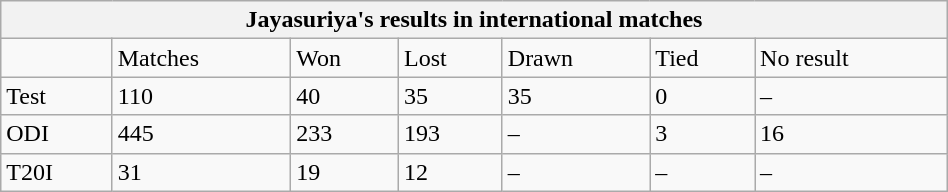<table class="wikitable" style="float:right; margin-left:1em; width:50%;">
<tr>
<th colspan="7"><strong>Jayasuriya's results in international matches</strong></th>
</tr>
<tr>
<td> </td>
<td>Matches</td>
<td>Won</td>
<td>Lost</td>
<td>Drawn</td>
<td>Tied</td>
<td>No result</td>
</tr>
<tr>
<td>Test</td>
<td>110</td>
<td>40</td>
<td>35</td>
<td>35</td>
<td>0</td>
<td>–</td>
</tr>
<tr>
<td>ODI</td>
<td>445</td>
<td>233</td>
<td>193</td>
<td>–</td>
<td>3</td>
<td>16</td>
</tr>
<tr>
<td>T20I</td>
<td>31</td>
<td>19</td>
<td>12</td>
<td>–</td>
<td>–</td>
<td>–</td>
</tr>
</table>
